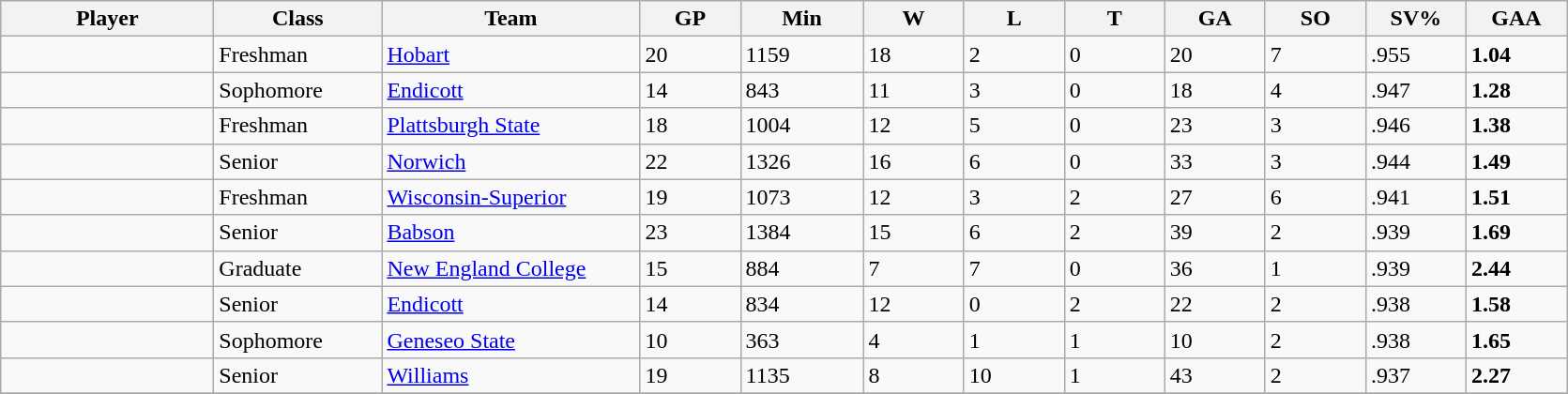<table class="wikitable sortable">
<tr>
<th style="width: 9em;">Player</th>
<th style="width: 7em;">Class</th>
<th style="width: 11em;">Team</th>
<th style="width: 4em;">GP</th>
<th style="width: 5em;">Min</th>
<th style="width: 4em;">W</th>
<th style="width: 4em;">L</th>
<th style="width: 4em;">T</th>
<th style="width: 4em;">GA</th>
<th style="width: 4em;">SO</th>
<th style="width: 4em;">SV%</th>
<th style="width: 4em;">GAA</th>
</tr>
<tr>
<td></td>
<td>Freshman</td>
<td><a href='#'>Hobart</a></td>
<td>20</td>
<td>1159</td>
<td>18</td>
<td>2</td>
<td>0</td>
<td>20</td>
<td>7</td>
<td>.955</td>
<td><strong>1.04</strong></td>
</tr>
<tr>
<td></td>
<td>Sophomore</td>
<td><a href='#'>Endicott</a></td>
<td>14</td>
<td>843</td>
<td>11</td>
<td>3</td>
<td>0</td>
<td>18</td>
<td>4</td>
<td>.947</td>
<td><strong>1.28</strong></td>
</tr>
<tr>
<td></td>
<td>Freshman</td>
<td><a href='#'>Plattsburgh State</a></td>
<td>18</td>
<td>1004</td>
<td>12</td>
<td>5</td>
<td>0</td>
<td>23</td>
<td>3</td>
<td>.946</td>
<td><strong>1.38</strong></td>
</tr>
<tr>
<td></td>
<td>Senior</td>
<td><a href='#'>Norwich</a></td>
<td>22</td>
<td>1326</td>
<td>16</td>
<td>6</td>
<td>0</td>
<td>33</td>
<td>3</td>
<td>.944</td>
<td><strong>1.49</strong></td>
</tr>
<tr>
<td></td>
<td>Freshman</td>
<td><a href='#'>Wisconsin-Superior</a></td>
<td>19</td>
<td>1073</td>
<td>12</td>
<td>3</td>
<td>2</td>
<td>27</td>
<td>6</td>
<td>.941</td>
<td><strong>1.51</strong></td>
</tr>
<tr>
<td></td>
<td>Senior</td>
<td><a href='#'>Babson</a></td>
<td>23</td>
<td>1384</td>
<td>15</td>
<td>6</td>
<td>2</td>
<td>39</td>
<td>2</td>
<td>.939</td>
<td><strong>1.69</strong></td>
</tr>
<tr>
<td></td>
<td>Graduate</td>
<td><a href='#'>New England College</a></td>
<td>15</td>
<td>884</td>
<td>7</td>
<td>7</td>
<td>0</td>
<td>36</td>
<td>1</td>
<td>.939</td>
<td><strong>2.44</strong></td>
</tr>
<tr>
<td></td>
<td>Senior</td>
<td><a href='#'>Endicott</a></td>
<td>14</td>
<td>834</td>
<td>12</td>
<td>0</td>
<td>2</td>
<td>22</td>
<td>2</td>
<td>.938</td>
<td><strong>1.58</strong></td>
</tr>
<tr>
<td></td>
<td>Sophomore</td>
<td><a href='#'>Geneseo State</a></td>
<td>10</td>
<td>363</td>
<td>4</td>
<td>1</td>
<td>1</td>
<td>10</td>
<td>2</td>
<td>.938</td>
<td><strong>1.65</strong></td>
</tr>
<tr>
<td></td>
<td>Senior</td>
<td><a href='#'>Williams</a></td>
<td>19</td>
<td>1135</td>
<td>8</td>
<td>10</td>
<td>1</td>
<td>43</td>
<td>2</td>
<td>.937</td>
<td><strong>2.27</strong></td>
</tr>
<tr>
</tr>
</table>
